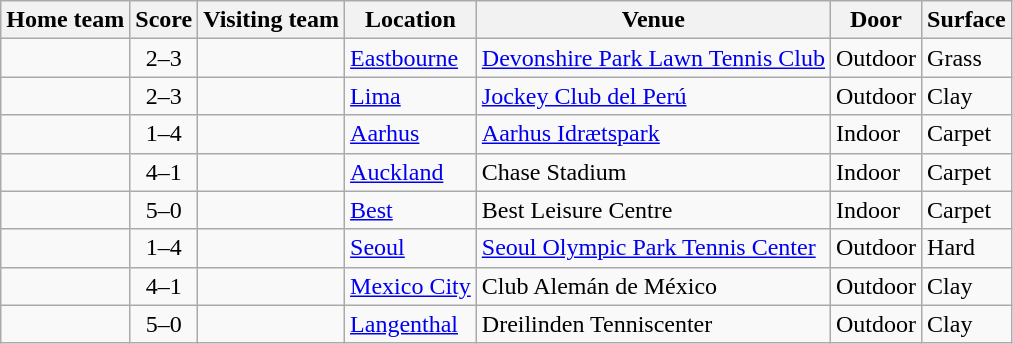<table class="wikitable" style="border:1px solid #aaa;">
<tr>
<th>Home team</th>
<th>Score</th>
<th>Visiting team</th>
<th>Location</th>
<th>Venue</th>
<th>Door</th>
<th>Surface</th>
</tr>
<tr>
<td></td>
<td style="text-align:center;">2–3</td>
<td><strong></strong></td>
<td><a href='#'>Eastbourne</a></td>
<td><a href='#'>Devonshire Park Lawn Tennis Club</a></td>
<td>Outdoor</td>
<td>Grass</td>
</tr>
<tr>
<td></td>
<td style="text-align:center;">2–3</td>
<td><strong></strong></td>
<td><a href='#'>Lima</a></td>
<td><a href='#'>Jockey Club del Perú</a></td>
<td>Outdoor</td>
<td>Clay</td>
</tr>
<tr>
<td></td>
<td style="text-align:center;">1–4</td>
<td><strong></strong></td>
<td><a href='#'>Aarhus</a></td>
<td><a href='#'>Aarhus Idrætspark</a></td>
<td>Indoor</td>
<td>Carpet</td>
</tr>
<tr>
<td><strong></strong></td>
<td style="text-align:center;">4–1</td>
<td></td>
<td><a href='#'>Auckland</a></td>
<td>Chase Stadium</td>
<td>Indoor</td>
<td>Carpet</td>
</tr>
<tr>
<td><strong></strong></td>
<td style="text-align:center;">5–0</td>
<td></td>
<td><a href='#'>Best</a></td>
<td>Best Leisure Centre</td>
<td>Indoor</td>
<td>Carpet</td>
</tr>
<tr>
<td></td>
<td style="text-align:center;">1–4</td>
<td><strong></strong></td>
<td><a href='#'>Seoul</a></td>
<td><a href='#'>Seoul Olympic Park Tennis Center</a></td>
<td>Outdoor</td>
<td>Hard</td>
</tr>
<tr>
<td><strong></strong></td>
<td style="text-align:center;">4–1</td>
<td></td>
<td><a href='#'>Mexico City</a></td>
<td>Club Alemán de México</td>
<td>Outdoor</td>
<td>Clay</td>
</tr>
<tr>
<td><strong></strong></td>
<td style="text-align:center;">5–0</td>
<td></td>
<td><a href='#'>Langenthal</a></td>
<td>Dreilinden Tenniscenter</td>
<td>Outdoor</td>
<td>Clay</td>
</tr>
</table>
